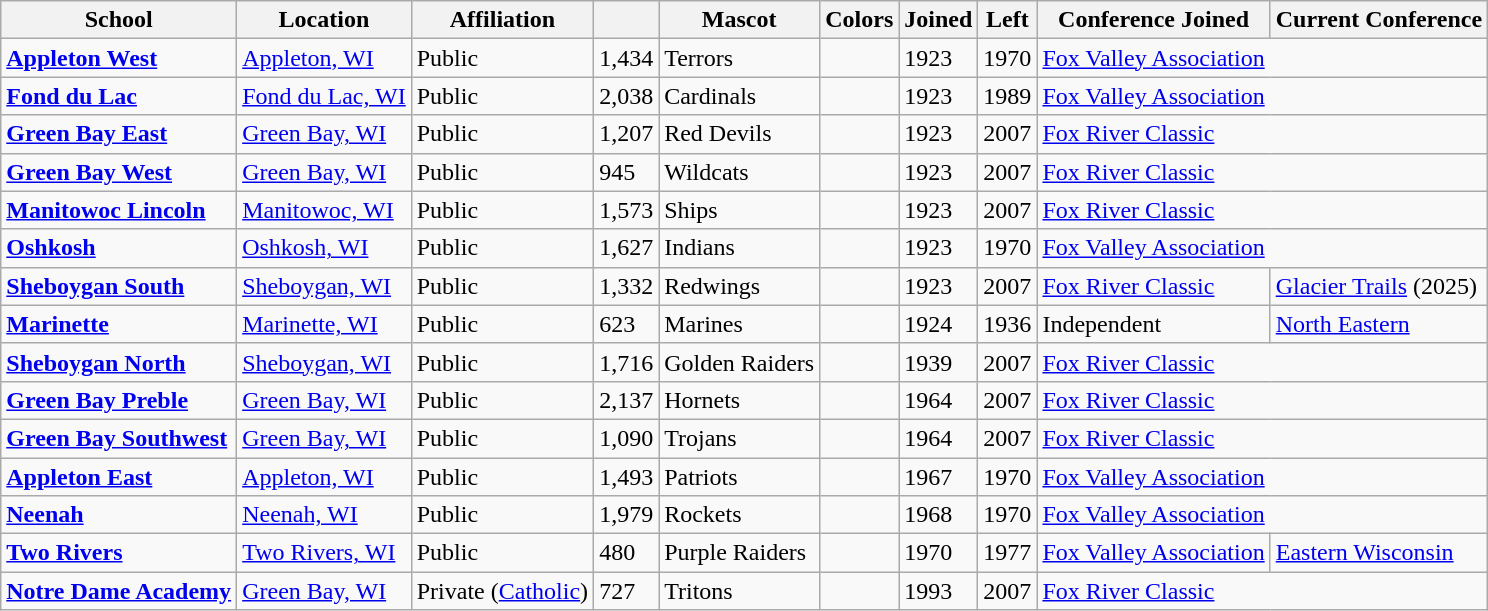<table class="wikitable sortable">
<tr>
<th>School</th>
<th>Location</th>
<th>Affiliation</th>
<th></th>
<th>Mascot</th>
<th>Colors</th>
<th>Joined</th>
<th>Left</th>
<th>Conference Joined</th>
<th>Current Conference</th>
</tr>
<tr>
<td><a href='#'><strong>Appleton West</strong></a></td>
<td><a href='#'>Appleton, WI</a></td>
<td>Public</td>
<td>1,434</td>
<td>Terrors</td>
<td> </td>
<td>1923</td>
<td>1970</td>
<td colspan="2"><a href='#'>Fox Valley Association</a></td>
</tr>
<tr>
<td><a href='#'><strong>Fond du Lac</strong></a></td>
<td><a href='#'>Fond du Lac, WI</a></td>
<td>Public</td>
<td>2,038</td>
<td>Cardinals</td>
<td> </td>
<td>1923</td>
<td>1989</td>
<td colspan="2"><a href='#'>Fox Valley Association</a></td>
</tr>
<tr>
<td><a href='#'><strong>Green Bay East</strong></a></td>
<td><a href='#'>Green Bay, WI</a></td>
<td>Public</td>
<td>1,207</td>
<td>Red Devils</td>
<td> </td>
<td>1923</td>
<td>2007</td>
<td colspan="2"><a href='#'>Fox River Classic</a></td>
</tr>
<tr>
<td><a href='#'><strong>Green Bay West</strong></a></td>
<td><a href='#'>Green Bay, WI</a></td>
<td>Public</td>
<td>945</td>
<td>Wildcats</td>
<td> </td>
<td>1923</td>
<td>2007</td>
<td colspan="2"><a href='#'>Fox River Classic</a></td>
</tr>
<tr>
<td><a href='#'><strong>Manitowoc Lincoln</strong></a></td>
<td><a href='#'>Manitowoc, WI</a></td>
<td>Public</td>
<td>1,573</td>
<td>Ships</td>
<td> </td>
<td>1923</td>
<td>2007</td>
<td colspan="2"><a href='#'>Fox River Classic</a></td>
</tr>
<tr>
<td><a href='#'><strong>Oshkosh</strong></a></td>
<td><a href='#'>Oshkosh, WI</a></td>
<td>Public</td>
<td>1,627</td>
<td>Indians</td>
<td> </td>
<td>1923</td>
<td>1970</td>
<td colspan="2"><a href='#'>Fox Valley Association</a></td>
</tr>
<tr>
<td><a href='#'><strong>Sheboygan South</strong></a></td>
<td><a href='#'>Sheboygan, WI</a></td>
<td>Public</td>
<td>1,332</td>
<td>Redwings</td>
<td> </td>
<td>1923</td>
<td>2007</td>
<td><a href='#'>Fox River Classic</a></td>
<td><a href='#'>Glacier Trails</a> (2025)</td>
</tr>
<tr>
<td><a href='#'><strong>Marinette</strong></a></td>
<td><a href='#'>Marinette, WI</a></td>
<td>Public</td>
<td>623</td>
<td>Marines</td>
<td> </td>
<td>1924</td>
<td>1936</td>
<td>Independent</td>
<td><a href='#'>North Eastern</a></td>
</tr>
<tr>
<td><a href='#'><strong>Sheboygan North</strong></a></td>
<td><a href='#'>Sheboygan, WI</a></td>
<td>Public</td>
<td>1,716</td>
<td>Golden Raiders</td>
<td> </td>
<td>1939</td>
<td>2007</td>
<td colspan="2"><a href='#'>Fox River Classic</a></td>
</tr>
<tr>
<td><a href='#'><strong>Green Bay Preble</strong></a></td>
<td><a href='#'>Green Bay, WI</a></td>
<td>Public</td>
<td>2,137</td>
<td>Hornets</td>
<td> </td>
<td>1964</td>
<td>2007</td>
<td colspan="2"><a href='#'>Fox River Classic</a></td>
</tr>
<tr>
<td><a href='#'><strong>Green Bay Southwest</strong></a></td>
<td><a href='#'>Green Bay, WI</a></td>
<td>Public</td>
<td>1,090</td>
<td>Trojans</td>
<td> </td>
<td>1964</td>
<td>2007</td>
<td colspan="2"><a href='#'>Fox River Classic</a></td>
</tr>
<tr>
<td><a href='#'><strong>Appleton East</strong></a></td>
<td><a href='#'>Appleton, WI</a></td>
<td>Public</td>
<td>1,493</td>
<td>Patriots</td>
<td> </td>
<td>1967</td>
<td>1970</td>
<td colspan="2"><a href='#'>Fox Valley Association</a></td>
</tr>
<tr>
<td><a href='#'><strong>Neenah</strong></a></td>
<td><a href='#'>Neenah, WI</a></td>
<td>Public</td>
<td>1,979</td>
<td>Rockets</td>
<td> </td>
<td>1968</td>
<td>1970</td>
<td colspan="2"><a href='#'>Fox Valley Association</a></td>
</tr>
<tr>
<td><a href='#'><strong>Two Rivers</strong></a></td>
<td><a href='#'>Two Rivers, WI</a></td>
<td>Public</td>
<td>480</td>
<td>Purple Raiders</td>
<td> </td>
<td>1970</td>
<td>1977</td>
<td><a href='#'>Fox Valley Association</a></td>
<td><a href='#'>Eastern Wisconsin</a></td>
</tr>
<tr>
<td><a href='#'><strong>Notre Dame Academy</strong></a></td>
<td><a href='#'>Green Bay, WI</a></td>
<td>Private (<a href='#'>Catholic</a>)</td>
<td>727</td>
<td>Tritons</td>
<td> </td>
<td>1993</td>
<td>2007</td>
<td colspan="2"><a href='#'>Fox River Classic</a></td>
</tr>
</table>
